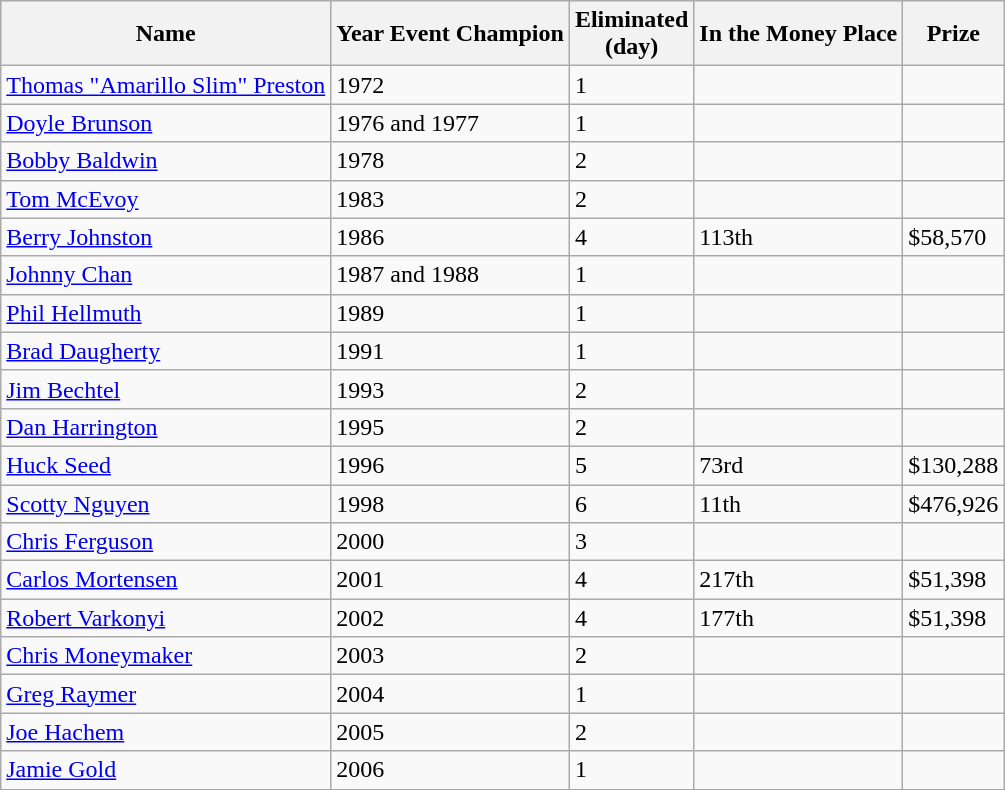<table class="wikitable sortable">
<tr>
<th>Name</th>
<th>Year Event Champion</th>
<th>Eliminated<br>(day)</th>
<th>In the Money Place</th>
<th>Prize</th>
</tr>
<tr>
<td><a href='#'>Thomas "Amarillo Slim" Preston</a></td>
<td>1972</td>
<td>1</td>
<td></td>
<td></td>
</tr>
<tr>
<td><a href='#'>Doyle Brunson</a></td>
<td>1976 and 1977</td>
<td>1</td>
<td></td>
<td></td>
</tr>
<tr>
<td><a href='#'>Bobby Baldwin</a></td>
<td>1978</td>
<td>2</td>
<td></td>
<td></td>
</tr>
<tr>
<td><a href='#'>Tom McEvoy</a></td>
<td>1983</td>
<td>2</td>
<td></td>
<td></td>
</tr>
<tr>
<td><a href='#'>Berry Johnston</a></td>
<td>1986</td>
<td>4</td>
<td>113th</td>
<td>$58,570</td>
</tr>
<tr>
<td><a href='#'>Johnny Chan</a></td>
<td>1987 and 1988</td>
<td>1</td>
<td></td>
<td></td>
</tr>
<tr>
<td><a href='#'>Phil Hellmuth</a></td>
<td>1989</td>
<td>1</td>
<td></td>
<td></td>
</tr>
<tr>
<td><a href='#'>Brad Daugherty</a></td>
<td>1991</td>
<td>1</td>
<td></td>
<td></td>
</tr>
<tr>
<td><a href='#'>Jim Bechtel</a></td>
<td>1993</td>
<td>2</td>
<td></td>
<td></td>
</tr>
<tr>
<td><a href='#'>Dan Harrington</a></td>
<td>1995</td>
<td>2</td>
<td></td>
<td></td>
</tr>
<tr>
<td><a href='#'>Huck Seed</a></td>
<td>1996</td>
<td>5</td>
<td>73rd</td>
<td>$130,288</td>
</tr>
<tr>
<td><a href='#'>Scotty Nguyen</a></td>
<td>1998</td>
<td>6</td>
<td>11th</td>
<td>$476,926</td>
</tr>
<tr>
<td><a href='#'>Chris Ferguson</a></td>
<td>2000</td>
<td>3</td>
<td></td>
<td></td>
</tr>
<tr>
<td><a href='#'>Carlos Mortensen</a></td>
<td>2001</td>
<td>4</td>
<td>217th</td>
<td>$51,398</td>
</tr>
<tr>
<td><a href='#'>Robert Varkonyi</a></td>
<td>2002</td>
<td>4</td>
<td>177th</td>
<td>$51,398</td>
</tr>
<tr>
<td><a href='#'>Chris Moneymaker</a></td>
<td>2003</td>
<td>2</td>
<td></td>
<td></td>
</tr>
<tr>
<td><a href='#'>Greg Raymer</a></td>
<td>2004</td>
<td>1</td>
<td></td>
<td></td>
</tr>
<tr>
<td><a href='#'>Joe Hachem</a></td>
<td>2005</td>
<td>2</td>
<td></td>
<td></td>
</tr>
<tr>
<td><a href='#'>Jamie Gold</a></td>
<td>2006</td>
<td>1</td>
<td></td>
<td></td>
</tr>
</table>
